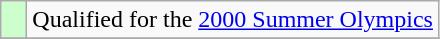<table class="wikitable">
<tr>
<td width=10px bgcolor=#ccffcc></td>
<td>Qualified for the <a href='#'>2000 Summer Olympics</a></td>
</tr>
<tr>
</tr>
</table>
